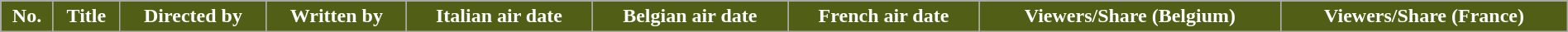<table class="wikitable plainrowheaders" style="width:100%; margin:auto;">
<tr>
<th scope="col" style="background-color: #515f16; color: #ffffff;">No.</th>
<th scope="col" style="background-color: #515f16; color: #ffffff;">Title</th>
<th scope="col" style="background-color: #515f16; color: #ffffff;">Directed by</th>
<th scope="col" style="background-color: #515f16; color: #ffffff;">Written by</th>
<th scope="col" style="background-color: #515f16; color: #ffffff;">Italian air date</th>
<th scope="col" style="background-color: #515f16; color: #ffffff;">Belgian air date</th>
<th scope="col" style="background-color: #515f16; color: #ffffff;">French air date</th>
<th scope="col" style="background-color: #515f16; color: #ffffff;">Viewers/Share (Belgium)</th>
<th scope="col" style="background-color: #515f16; color: #ffffff;">Viewers/Share (France)<br>






</th>
</tr>
</table>
